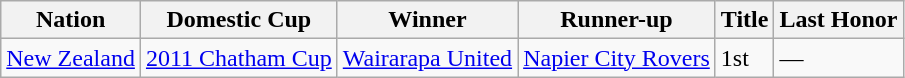<table class="wikitable">
<tr>
<th>Nation</th>
<th>Domestic Cup</th>
<th>Winner</th>
<th>Runner-up</th>
<th>Title</th>
<th>Last Honor</th>
</tr>
<tr>
<td> <a href='#'>New Zealand</a></td>
<td><a href='#'>2011 Chatham Cup</a></td>
<td><a href='#'>Wairarapa United</a></td>
<td><a href='#'>Napier City Rovers</a></td>
<td>1st</td>
<td>—</td>
</tr>
</table>
